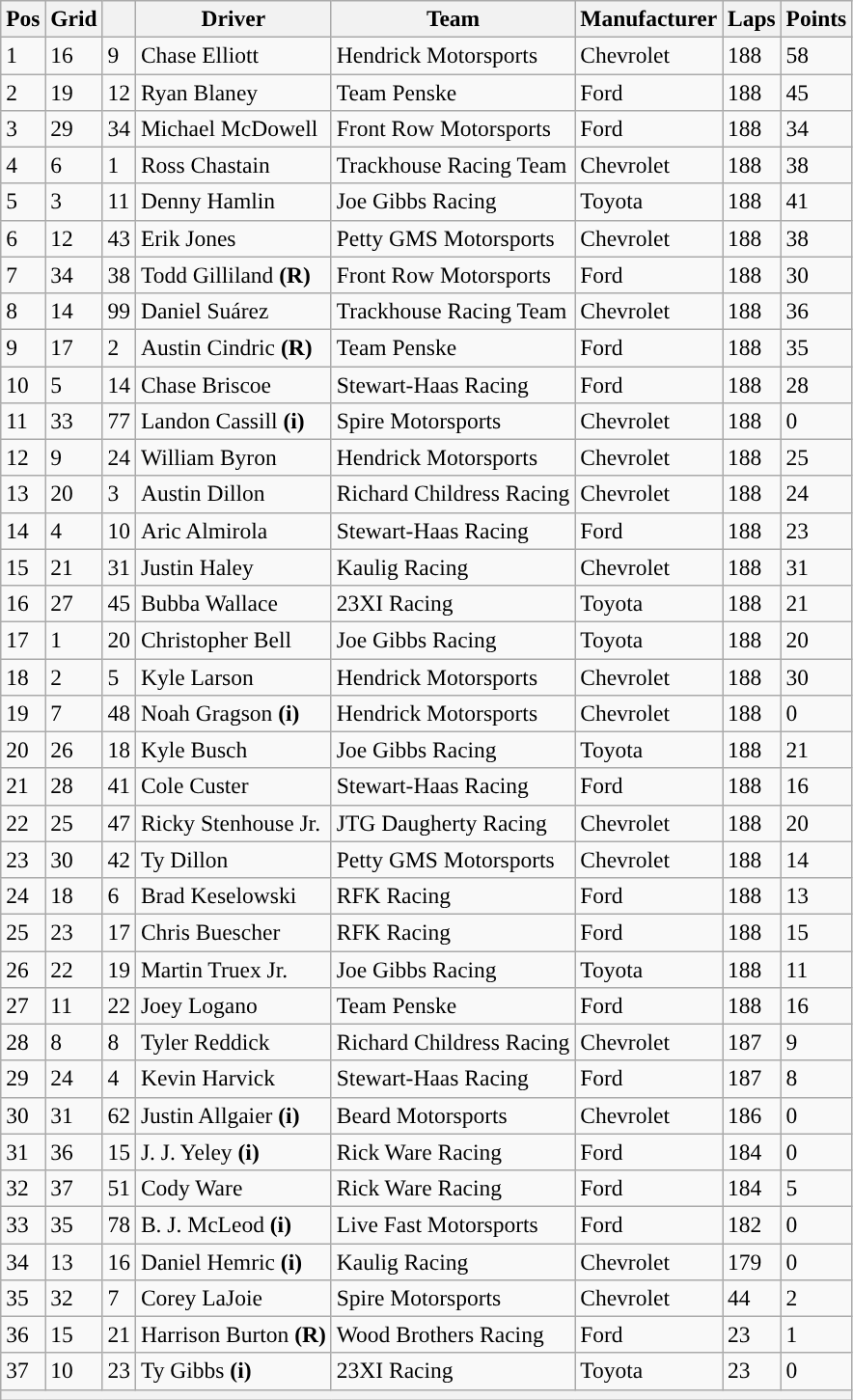<table class="wikitable" style="font-size:98%">
<tr>
<th>Pos</th>
<th>Grid</th>
<th></th>
<th>Driver</th>
<th>Team</th>
<th>Manufacturer</th>
<th>Laps</th>
<th>Points</th>
</tr>
<tr>
<td>1</td>
<td>16</td>
<td>9</td>
<td>Chase Elliott</td>
<td>Hendrick Motorsports</td>
<td>Chevrolet</td>
<td>188</td>
<td>58</td>
</tr>
<tr>
<td>2</td>
<td>19</td>
<td>12</td>
<td>Ryan Blaney</td>
<td>Team Penske</td>
<td>Ford</td>
<td>188</td>
<td>45</td>
</tr>
<tr>
<td>3</td>
<td>29</td>
<td>34</td>
<td>Michael McDowell</td>
<td>Front Row Motorsports</td>
<td>Ford</td>
<td>188</td>
<td>34</td>
</tr>
<tr>
<td>4</td>
<td>6</td>
<td>1</td>
<td>Ross Chastain</td>
<td>Trackhouse Racing Team</td>
<td>Chevrolet</td>
<td>188</td>
<td>38</td>
</tr>
<tr>
<td>5</td>
<td>3</td>
<td>11</td>
<td>Denny Hamlin</td>
<td>Joe Gibbs Racing</td>
<td>Toyota</td>
<td>188</td>
<td>41</td>
</tr>
<tr>
<td>6</td>
<td>12</td>
<td>43</td>
<td>Erik Jones</td>
<td>Petty GMS Motorsports</td>
<td>Chevrolet</td>
<td>188</td>
<td>38</td>
</tr>
<tr>
<td>7</td>
<td>34</td>
<td>38</td>
<td>Todd Gilliland <strong>(R)</strong></td>
<td>Front Row Motorsports</td>
<td>Ford</td>
<td>188</td>
<td>30</td>
</tr>
<tr>
<td>8</td>
<td>14</td>
<td>99</td>
<td>Daniel Suárez</td>
<td>Trackhouse Racing Team</td>
<td>Chevrolet</td>
<td>188</td>
<td>36</td>
</tr>
<tr>
<td>9</td>
<td>17</td>
<td>2</td>
<td>Austin Cindric <strong>(R)</strong></td>
<td>Team Penske</td>
<td>Ford</td>
<td>188</td>
<td>35</td>
</tr>
<tr>
<td>10</td>
<td>5</td>
<td>14</td>
<td>Chase Briscoe</td>
<td>Stewart-Haas Racing</td>
<td>Ford</td>
<td>188</td>
<td>28</td>
</tr>
<tr>
<td>11</td>
<td>33</td>
<td>77</td>
<td>Landon Cassill <strong>(i)</strong></td>
<td>Spire Motorsports</td>
<td>Chevrolet</td>
<td>188</td>
<td>0</td>
</tr>
<tr>
<td>12</td>
<td>9</td>
<td>24</td>
<td>William Byron</td>
<td>Hendrick Motorsports</td>
<td>Chevrolet</td>
<td>188</td>
<td>25</td>
</tr>
<tr>
<td>13</td>
<td>20</td>
<td>3</td>
<td>Austin Dillon</td>
<td>Richard Childress Racing</td>
<td>Chevrolet</td>
<td>188</td>
<td>24</td>
</tr>
<tr>
<td>14</td>
<td>4</td>
<td>10</td>
<td>Aric Almirola</td>
<td>Stewart-Haas Racing</td>
<td>Ford</td>
<td>188</td>
<td>23</td>
</tr>
<tr>
<td>15</td>
<td>21</td>
<td>31</td>
<td>Justin Haley</td>
<td>Kaulig Racing</td>
<td>Chevrolet</td>
<td>188</td>
<td>31</td>
</tr>
<tr>
<td>16</td>
<td>27</td>
<td>45</td>
<td>Bubba Wallace</td>
<td>23XI Racing</td>
<td>Toyota</td>
<td>188</td>
<td>21</td>
</tr>
<tr>
<td>17</td>
<td>1</td>
<td>20</td>
<td>Christopher Bell</td>
<td>Joe Gibbs Racing</td>
<td>Toyota</td>
<td>188</td>
<td>20</td>
</tr>
<tr>
<td>18</td>
<td>2</td>
<td>5</td>
<td>Kyle Larson</td>
<td>Hendrick Motorsports</td>
<td>Chevrolet</td>
<td>188</td>
<td>30</td>
</tr>
<tr>
<td>19</td>
<td>7</td>
<td>48</td>
<td>Noah Gragson <strong>(i)</strong></td>
<td>Hendrick Motorsports</td>
<td>Chevrolet</td>
<td>188</td>
<td>0</td>
</tr>
<tr>
<td>20</td>
<td>26</td>
<td>18</td>
<td>Kyle Busch</td>
<td>Joe Gibbs Racing</td>
<td>Toyota</td>
<td>188</td>
<td>21</td>
</tr>
<tr>
<td>21</td>
<td>28</td>
<td>41</td>
<td>Cole Custer</td>
<td>Stewart-Haas Racing</td>
<td>Ford</td>
<td>188</td>
<td>16</td>
</tr>
<tr>
<td>22</td>
<td>25</td>
<td>47</td>
<td>Ricky Stenhouse Jr.</td>
<td>JTG Daugherty Racing</td>
<td>Chevrolet</td>
<td>188</td>
<td>20</td>
</tr>
<tr>
<td>23</td>
<td>30</td>
<td>42</td>
<td>Ty Dillon</td>
<td>Petty GMS Motorsports</td>
<td>Chevrolet</td>
<td>188</td>
<td>14</td>
</tr>
<tr>
<td>24</td>
<td>18</td>
<td>6</td>
<td>Brad Keselowski</td>
<td>RFK Racing</td>
<td>Ford</td>
<td>188</td>
<td>13</td>
</tr>
<tr>
<td>25</td>
<td>23</td>
<td>17</td>
<td>Chris Buescher</td>
<td>RFK Racing</td>
<td>Ford</td>
<td>188</td>
<td>15</td>
</tr>
<tr>
<td>26</td>
<td>22</td>
<td>19</td>
<td>Martin Truex Jr.</td>
<td>Joe Gibbs Racing</td>
<td>Toyota</td>
<td>188</td>
<td>11</td>
</tr>
<tr>
<td>27</td>
<td>11</td>
<td>22</td>
<td>Joey Logano</td>
<td>Team Penske</td>
<td>Ford</td>
<td>188</td>
<td>16</td>
</tr>
<tr>
<td>28</td>
<td>8</td>
<td>8</td>
<td>Tyler Reddick</td>
<td>Richard Childress Racing</td>
<td>Chevrolet</td>
<td>187</td>
<td>9</td>
</tr>
<tr>
<td>29</td>
<td>24</td>
<td>4</td>
<td>Kevin Harvick</td>
<td>Stewart-Haas Racing</td>
<td>Ford</td>
<td>187</td>
<td>8</td>
</tr>
<tr>
<td>30</td>
<td>31</td>
<td>62</td>
<td>Justin Allgaier <strong>(i)</strong></td>
<td>Beard Motorsports</td>
<td>Chevrolet</td>
<td>186</td>
<td>0</td>
</tr>
<tr>
<td>31</td>
<td>36</td>
<td>15</td>
<td>J. J. Yeley <strong>(i)</strong></td>
<td>Rick Ware Racing</td>
<td>Ford</td>
<td>184</td>
<td>0</td>
</tr>
<tr>
<td>32</td>
<td>37</td>
<td>51</td>
<td>Cody Ware</td>
<td>Rick Ware Racing</td>
<td>Ford</td>
<td>184</td>
<td>5</td>
</tr>
<tr>
<td>33</td>
<td>35</td>
<td>78</td>
<td>B. J. McLeod <strong>(i)</strong></td>
<td>Live Fast Motorsports</td>
<td>Ford</td>
<td>182</td>
<td>0</td>
</tr>
<tr>
<td>34</td>
<td>13</td>
<td>16</td>
<td>Daniel Hemric <strong>(i)</strong></td>
<td>Kaulig Racing</td>
<td>Chevrolet</td>
<td>179</td>
<td>0</td>
</tr>
<tr>
<td>35</td>
<td>32</td>
<td>7</td>
<td>Corey LaJoie</td>
<td>Spire Motorsports</td>
<td>Chevrolet</td>
<td>44</td>
<td>2</td>
</tr>
<tr>
<td>36</td>
<td>15</td>
<td>21</td>
<td>Harrison Burton <strong>(R)</strong></td>
<td>Wood Brothers Racing</td>
<td>Ford</td>
<td>23</td>
<td>1</td>
</tr>
<tr>
<td>37</td>
<td>10</td>
<td>23</td>
<td>Ty Gibbs <strong>(i)</strong></td>
<td>23XI Racing</td>
<td>Toyota</td>
<td>23</td>
<td>0</td>
</tr>
<tr>
<th colspan="8"></th>
</tr>
</table>
